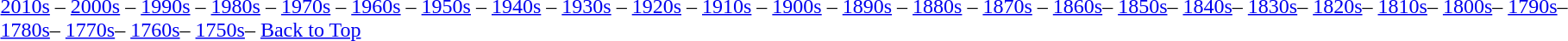<table class="toccolours" align="left">
<tr>
<td><br><a href='#'>2010s</a> – <a href='#'>2000s</a> – <a href='#'>1990s</a> – <a href='#'>1980s</a> – <a href='#'>1970s</a> – <a href='#'>1960s</a> – <a href='#'>1950s</a> – <a href='#'>1940s</a> – <a href='#'>1930s</a> – <a href='#'>1920s</a> – <a href='#'>1910s</a> – <a href='#'>1900s</a> – <a href='#'>1890s</a> – <a href='#'>1880s</a> – <a href='#'>1870s</a> – <a href='#'>1860s</a>– <a href='#'>1850s</a>– <a href='#'>1840s</a>– <a href='#'>1830s</a>– <a href='#'>1820s</a>– <a href='#'>1810s</a>– <a href='#'>1800s</a>– <a href='#'>1790s</a>– <a href='#'>1780s</a>– <a href='#'>1770s</a>– <a href='#'>1760s</a>– <a href='#'>1750s</a>– <a href='#'>Back to Top</a></td>
</tr>
</table>
